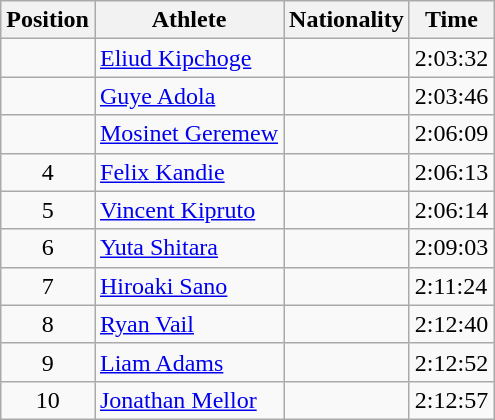<table class="wikitable sortable">
<tr>
<th>Position</th>
<th>Athlete</th>
<th>Nationality</th>
<th>Time</th>
</tr>
<tr>
<td align=center></td>
<td><a href='#'>Eliud Kipchoge</a></td>
<td></td>
<td>2:03:32</td>
</tr>
<tr>
<td align=center></td>
<td><a href='#'>Guye Adola</a></td>
<td></td>
<td>2:03:46</td>
</tr>
<tr>
<td align=center></td>
<td><a href='#'>Mosinet Geremew</a></td>
<td></td>
<td>2:06:09</td>
</tr>
<tr>
<td align=center>4</td>
<td><a href='#'>Felix Kandie</a></td>
<td></td>
<td>2:06:13</td>
</tr>
<tr>
<td align=center>5</td>
<td><a href='#'>Vincent Kipruto</a></td>
<td></td>
<td>2:06:14</td>
</tr>
<tr>
<td align=center>6</td>
<td><a href='#'>Yuta Shitara</a></td>
<td></td>
<td>2:09:03</td>
</tr>
<tr>
<td align=center>7</td>
<td><a href='#'>Hiroaki Sano</a></td>
<td></td>
<td>2:11:24</td>
</tr>
<tr>
<td align=center>8</td>
<td><a href='#'>Ryan Vail</a></td>
<td></td>
<td>2:12:40</td>
</tr>
<tr>
<td align=center>9</td>
<td><a href='#'>Liam Adams</a></td>
<td></td>
<td>2:12:52</td>
</tr>
<tr>
<td align=center>10</td>
<td><a href='#'>Jonathan Mellor</a></td>
<td></td>
<td>2:12:57</td>
</tr>
</table>
